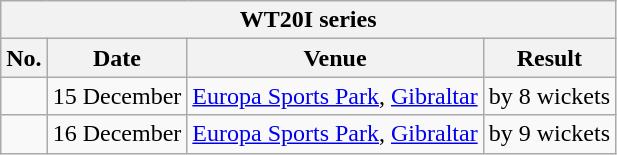<table class="wikitable">
<tr>
<th colspan="5">WT20I series</th>
</tr>
<tr>
<th>No.</th>
<th>Date</th>
<th>Venue</th>
<th>Result</th>
</tr>
<tr>
<td></td>
<td>15 December</td>
<td><a href='#'>Europa Sports Park</a>, <a href='#'>Gibraltar</a></td>
<td> by 8 wickets</td>
</tr>
<tr>
<td></td>
<td>16 December</td>
<td><a href='#'>Europa Sports Park</a>, <a href='#'>Gibraltar</a></td>
<td> by 9 wickets</td>
</tr>
</table>
